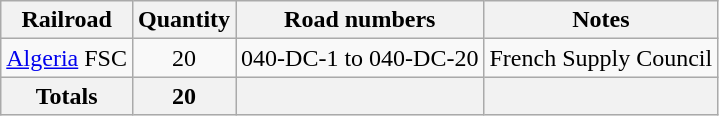<table class="wikitable">
<tr>
<th>Railroad</th>
<th>Quantity</th>
<th>Road numbers</th>
<th>Notes</th>
</tr>
<tr>
<td><a href='#'>Algeria</a> FSC</td>
<td style="text-align:center;">20</td>
<td>040-DC-1 to 040-DC-20</td>
<td>French Supply Council</td>
</tr>
<tr>
<th>Totals</th>
<th>20</th>
<th></th>
<th></th>
</tr>
</table>
